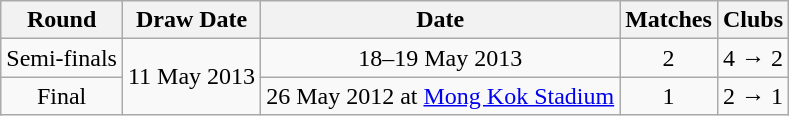<table class="wikitable">
<tr>
<th>Round</th>
<th>Draw Date</th>
<th>Date</th>
<th>Matches</th>
<th>Clubs</th>
</tr>
<tr align=center>
<td>Semi-finals</td>
<td rowspan="2">11 May 2013</td>
<td>18–19 May 2013</td>
<td>2</td>
<td>4 → 2</td>
</tr>
<tr align=center>
<td>Final</td>
<td>26 May 2012 at <a href='#'>Mong Kok Stadium</a></td>
<td>1</td>
<td>2 → 1</td>
</tr>
</table>
